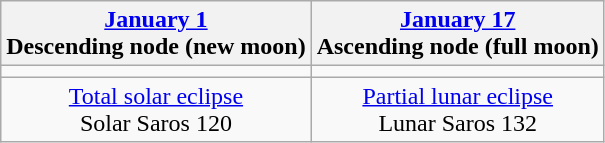<table class="wikitable">
<tr>
<th><a href='#'>January 1</a><br>Descending node (new moon)<br></th>
<th><a href='#'>January 17</a><br>Ascending node (full moon)<br></th>
</tr>
<tr>
<td></td>
<td></td>
</tr>
<tr align=center>
<td><a href='#'>Total solar eclipse</a><br>Solar Saros 120</td>
<td><a href='#'>Partial lunar eclipse</a><br>Lunar Saros 132</td>
</tr>
</table>
